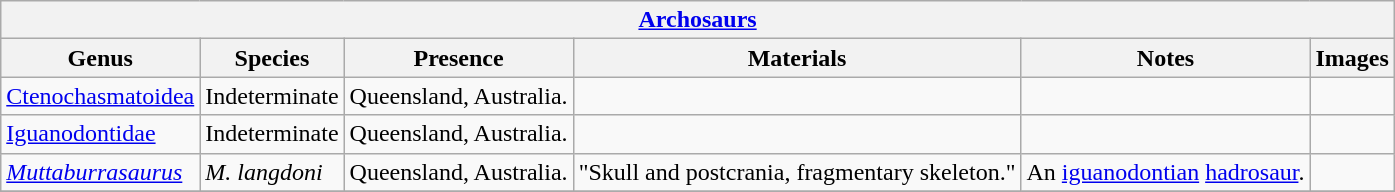<table class="wikitable" align="center">
<tr>
<th colspan="6" align="center"><strong><a href='#'>Archosaurs</a></strong></th>
</tr>
<tr>
<th>Genus</th>
<th>Species</th>
<th>Presence</th>
<th>Materials</th>
<th>Notes</th>
<th>Images</th>
</tr>
<tr>
<td><a href='#'>Ctenochasmatoidea</a></td>
<td>Indeterminate</td>
<td>Queensland, Australia.</td>
<td></td>
<td></td>
<td></td>
</tr>
<tr>
<td><a href='#'>Iguanodontidae</a></td>
<td>Indeterminate</td>
<td>Queensland, Australia.</td>
<td></td>
<td></td>
<td></td>
</tr>
<tr>
<td><em><a href='#'>Muttaburrasaurus</a></em></td>
<td><em>M. langdoni</em></td>
<td>Queensland, Australia.</td>
<td>"Skull and postcrania, fragmentary skeleton."</td>
<td>An <a href='#'>iguanodontian</a> <a href='#'>hadrosaur</a>.</td>
<td></td>
</tr>
<tr>
</tr>
</table>
